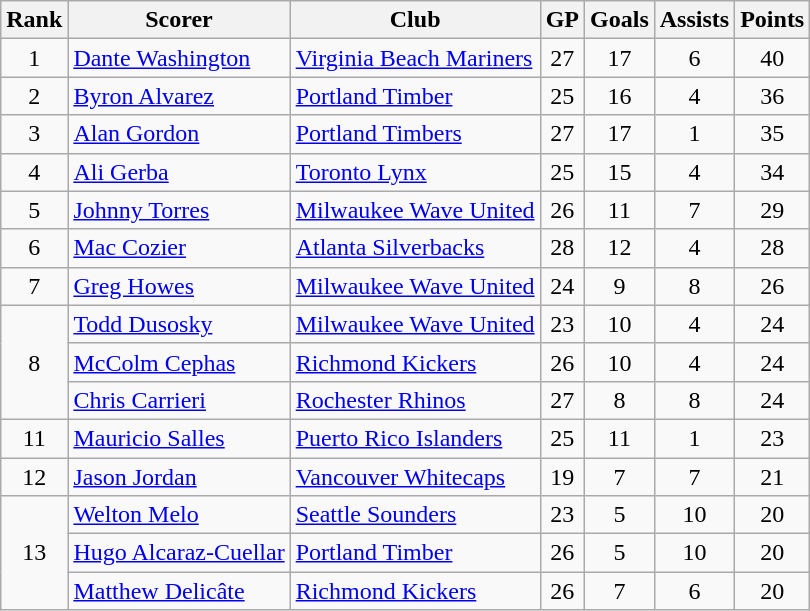<table class="wikitable">
<tr>
<th>Rank</th>
<th>Scorer</th>
<th>Club</th>
<th>GP</th>
<th>Goals</th>
<th>Assists</th>
<th>Points</th>
</tr>
<tr>
<td align=center>1</td>
<td><a href='#'>Dante Washington</a></td>
<td><a href='#'>Virginia Beach Mariners</a></td>
<td align=center>27</td>
<td align=center>17</td>
<td align=center>6</td>
<td align=center>40</td>
</tr>
<tr>
<td align=center>2</td>
<td><a href='#'>Byron Alvarez</a></td>
<td><a href='#'>Portland Timber</a></td>
<td align=center>25</td>
<td align=center>16</td>
<td align=center>4</td>
<td align=center>36</td>
</tr>
<tr>
<td align=center>3</td>
<td><a href='#'>Alan Gordon</a></td>
<td><a href='#'>Portland Timbers</a></td>
<td align=center>27</td>
<td align=center>17</td>
<td align=center>1</td>
<td align=center>35</td>
</tr>
<tr>
<td align=center>4</td>
<td><a href='#'>Ali Gerba</a></td>
<td><a href='#'>Toronto Lynx</a></td>
<td align=center>25</td>
<td align=center>15</td>
<td align=center>4</td>
<td align=center>34</td>
</tr>
<tr>
<td align=center>5</td>
<td><a href='#'>Johnny Torres</a></td>
<td><a href='#'>Milwaukee Wave United</a></td>
<td align=center>26</td>
<td align=center>11</td>
<td align=center>7</td>
<td align=center>29</td>
</tr>
<tr>
<td align=center>6</td>
<td><a href='#'>Mac Cozier</a></td>
<td><a href='#'>Atlanta Silverbacks</a></td>
<td align=center>28</td>
<td align=center>12</td>
<td align=center>4</td>
<td align=center>28</td>
</tr>
<tr>
<td align=center>7</td>
<td><a href='#'>Greg Howes</a></td>
<td><a href='#'>Milwaukee Wave United</a></td>
<td align=center>24</td>
<td align=center>9</td>
<td align=center>8</td>
<td align=center>26</td>
</tr>
<tr>
<td rowspan=3 align=center>8</td>
<td><a href='#'>Todd Dusosky</a></td>
<td><a href='#'>Milwaukee Wave United</a></td>
<td align=center>23</td>
<td align=center>10</td>
<td align=center>4</td>
<td align=center>24</td>
</tr>
<tr>
<td><a href='#'>McColm Cephas</a></td>
<td><a href='#'>Richmond Kickers</a></td>
<td align=center>26</td>
<td align=center>10</td>
<td align=center>4</td>
<td align=center>24</td>
</tr>
<tr>
<td><a href='#'>Chris Carrieri</a></td>
<td><a href='#'>Rochester Rhinos</a></td>
<td align=center>27</td>
<td align=center>8</td>
<td align=center>8</td>
<td align=center>24</td>
</tr>
<tr>
<td align=center>11</td>
<td><a href='#'>Mauricio Salles</a></td>
<td><a href='#'>Puerto Rico Islanders</a></td>
<td align=center>25</td>
<td align=center>11</td>
<td align=center>1</td>
<td align=center>23</td>
</tr>
<tr>
<td align=center>12</td>
<td><a href='#'>Jason Jordan</a></td>
<td><a href='#'>Vancouver Whitecaps</a></td>
<td align=center>19</td>
<td align=center>7</td>
<td align=center>7</td>
<td align=center>21</td>
</tr>
<tr>
<td rowspan=3 align=center>13</td>
<td><a href='#'>Welton Melo</a></td>
<td><a href='#'>Seattle Sounders</a></td>
<td align=center>23</td>
<td align=center>5</td>
<td align=center>10</td>
<td align=center>20</td>
</tr>
<tr>
<td><a href='#'>Hugo Alcaraz-Cuellar</a></td>
<td><a href='#'>Portland Timber</a></td>
<td align=center>26</td>
<td align=center>5</td>
<td align=center>10</td>
<td align=center>20</td>
</tr>
<tr>
<td><a href='#'>Matthew Delicâte</a></td>
<td><a href='#'>Richmond Kickers</a></td>
<td align=center>26</td>
<td align=center>7</td>
<td align=center>6</td>
<td align=center>20</td>
</tr>
</table>
